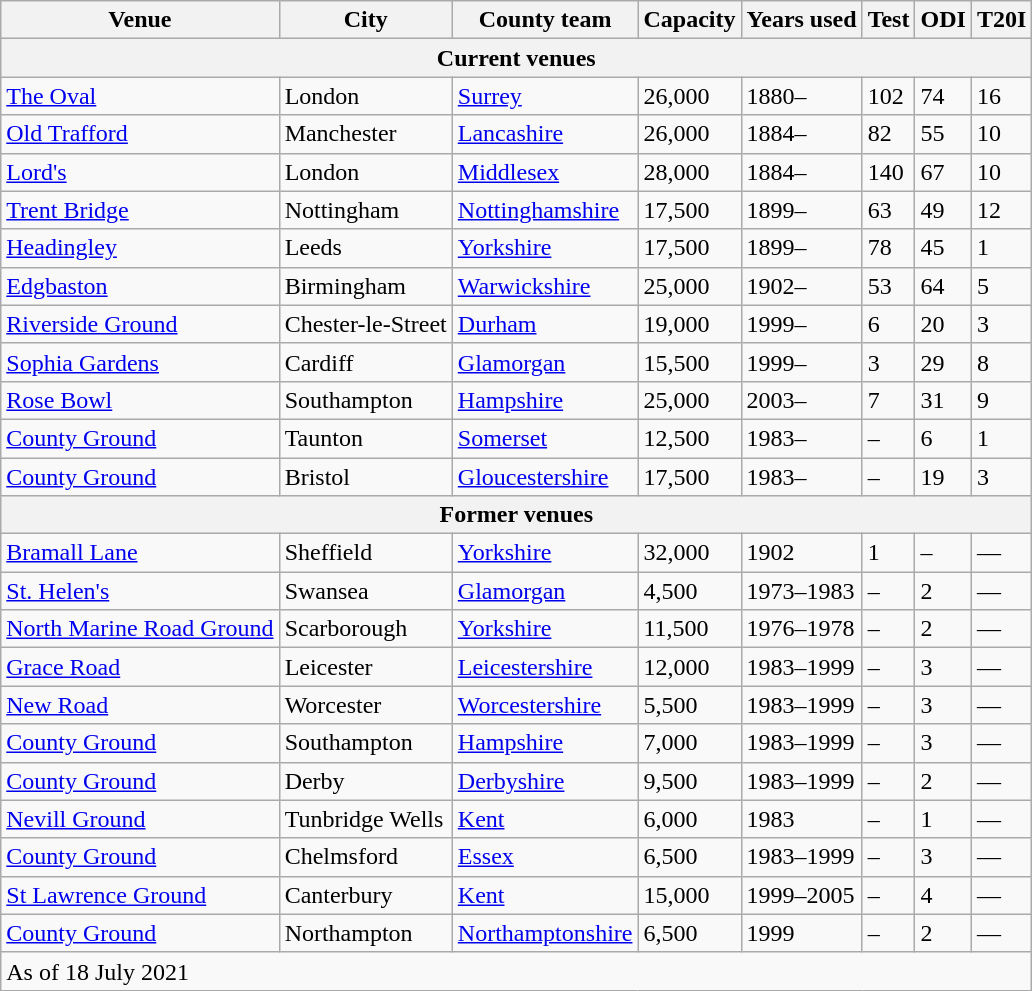<table class="wikitable sortable">
<tr>
<th>Venue</th>
<th>City</th>
<th>County team</th>
<th>Capacity</th>
<th>Years used</th>
<th>Test</th>
<th>ODI</th>
<th>T20I</th>
</tr>
<tr>
<th colspan="8">Current venues</th>
</tr>
<tr>
<td><a href='#'>The Oval</a></td>
<td>London</td>
<td><a href='#'>Surrey</a></td>
<td>26,000</td>
<td>1880–</td>
<td>102</td>
<td>74</td>
<td>16</td>
</tr>
<tr>
<td><a href='#'>Old Trafford</a></td>
<td>Manchester</td>
<td><a href='#'>Lancashire</a></td>
<td>26,000</td>
<td>1884–</td>
<td>82</td>
<td>55</td>
<td>10</td>
</tr>
<tr>
<td><a href='#'>Lord's</a></td>
<td>London</td>
<td><a href='#'>Middlesex</a></td>
<td>28,000</td>
<td>1884–</td>
<td>140</td>
<td>67</td>
<td>10</td>
</tr>
<tr>
<td><a href='#'>Trent Bridge</a></td>
<td>Nottingham</td>
<td><a href='#'>Nottinghamshire</a></td>
<td>17,500</td>
<td>1899–</td>
<td>63</td>
<td>49</td>
<td>12</td>
</tr>
<tr>
<td><a href='#'>Headingley</a></td>
<td>Leeds</td>
<td><a href='#'>Yorkshire</a></td>
<td>17,500</td>
<td>1899–</td>
<td>78</td>
<td>45</td>
<td>1</td>
</tr>
<tr>
<td><a href='#'>Edgbaston</a></td>
<td>Birmingham</td>
<td><a href='#'>Warwickshire</a></td>
<td>25,000</td>
<td>1902–</td>
<td>53</td>
<td>64</td>
<td>5</td>
</tr>
<tr>
<td><a href='#'>Riverside Ground</a></td>
<td>Chester-le-Street</td>
<td><a href='#'>Durham</a></td>
<td>19,000</td>
<td>1999–</td>
<td>6</td>
<td>20</td>
<td>3</td>
</tr>
<tr>
<td><a href='#'>Sophia Gardens</a></td>
<td>Cardiff</td>
<td><a href='#'>Glamorgan</a></td>
<td>15,500</td>
<td>1999–</td>
<td>3</td>
<td>29</td>
<td>8</td>
</tr>
<tr>
<td><a href='#'>Rose Bowl</a></td>
<td>Southampton</td>
<td><a href='#'>Hampshire</a></td>
<td>25,000</td>
<td>2003–</td>
<td>7</td>
<td>31</td>
<td>9</td>
</tr>
<tr>
<td><a href='#'>County Ground</a></td>
<td>Taunton</td>
<td><a href='#'>Somerset</a></td>
<td>12,500</td>
<td>1983–</td>
<td>–</td>
<td>6</td>
<td>1</td>
</tr>
<tr>
<td><a href='#'>County Ground</a></td>
<td>Bristol</td>
<td><a href='#'>Gloucestershire</a></td>
<td>17,500</td>
<td>1983–</td>
<td>–</td>
<td>19</td>
<td>3</td>
</tr>
<tr>
<th colspan="8">Former venues</th>
</tr>
<tr>
<td><a href='#'>Bramall Lane</a></td>
<td>Sheffield</td>
<td><a href='#'>Yorkshire</a></td>
<td>32,000</td>
<td>1902</td>
<td>1</td>
<td>–</td>
<td>—</td>
</tr>
<tr>
<td><a href='#'>St. Helen's</a></td>
<td>Swansea</td>
<td><a href='#'>Glamorgan</a></td>
<td>4,500</td>
<td>1973–1983</td>
<td>–</td>
<td>2</td>
<td>—</td>
</tr>
<tr>
<td><a href='#'>North Marine Road Ground</a></td>
<td>Scarborough</td>
<td><a href='#'>Yorkshire</a></td>
<td>11,500</td>
<td>1976–1978</td>
<td>–</td>
<td>2</td>
<td>—</td>
</tr>
<tr>
<td><a href='#'>Grace Road</a></td>
<td>Leicester</td>
<td><a href='#'>Leicestershire</a></td>
<td>12,000</td>
<td>1983–1999</td>
<td>–</td>
<td>3</td>
<td>—</td>
</tr>
<tr>
<td><a href='#'>New Road</a></td>
<td>Worcester</td>
<td><a href='#'>Worcestershire</a></td>
<td>5,500</td>
<td>1983–1999</td>
<td>–</td>
<td>3</td>
<td>—</td>
</tr>
<tr>
<td><a href='#'>County Ground</a></td>
<td>Southampton</td>
<td><a href='#'>Hampshire</a></td>
<td>7,000</td>
<td>1983–1999</td>
<td>–</td>
<td>3</td>
<td>—</td>
</tr>
<tr>
<td><a href='#'>County Ground</a></td>
<td>Derby</td>
<td><a href='#'>Derbyshire</a></td>
<td>9,500</td>
<td>1983–1999</td>
<td>–</td>
<td>2</td>
<td>—</td>
</tr>
<tr>
<td><a href='#'>Nevill Ground</a></td>
<td>Tunbridge Wells</td>
<td><a href='#'>Kent</a></td>
<td>6,000</td>
<td>1983</td>
<td>–</td>
<td>1</td>
<td>—</td>
</tr>
<tr>
<td><a href='#'>County Ground</a></td>
<td>Chelmsford</td>
<td><a href='#'>Essex</a></td>
<td>6,500</td>
<td>1983–1999</td>
<td>–</td>
<td>3</td>
<td>—</td>
</tr>
<tr>
<td><a href='#'>St Lawrence Ground</a></td>
<td>Canterbury</td>
<td><a href='#'>Kent</a></td>
<td>15,000</td>
<td>1999–2005</td>
<td>–</td>
<td>4</td>
<td>—</td>
</tr>
<tr>
<td><a href='#'>County Ground</a></td>
<td>Northampton</td>
<td><a href='#'>Northamptonshire</a></td>
<td>6,500</td>
<td>1999</td>
<td>–</td>
<td>2</td>
<td>—</td>
</tr>
<tr>
<td colspan="8">As of 18 July 2021</td>
</tr>
</table>
